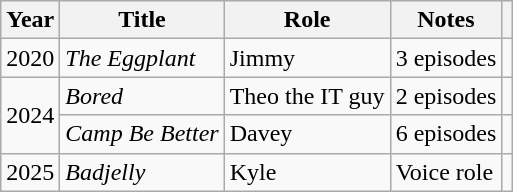<table class="wikitable sortable">
<tr>
<th>Year</th>
<th>Title</th>
<th>Role</th>
<th class="unsortable">Notes</th>
<th class="unsortable"></th>
</tr>
<tr>
<td>2020</td>
<td><em>The Eggplant</em></td>
<td>Jimmy</td>
<td>3 episodes</td>
<td></td>
</tr>
<tr>
<td rowspan="2">2024</td>
<td><em>Bored</em></td>
<td>Theo the IT guy</td>
<td>2 episodes</td>
<td></td>
</tr>
<tr>
<td><em>Camp Be Better</em></td>
<td>Davey</td>
<td>6 episodes</td>
<td></td>
</tr>
<tr>
<td>2025</td>
<td><em>Badjelly</em></td>
<td>Kyle</td>
<td>Voice role</td>
<td></td>
</tr>
</table>
